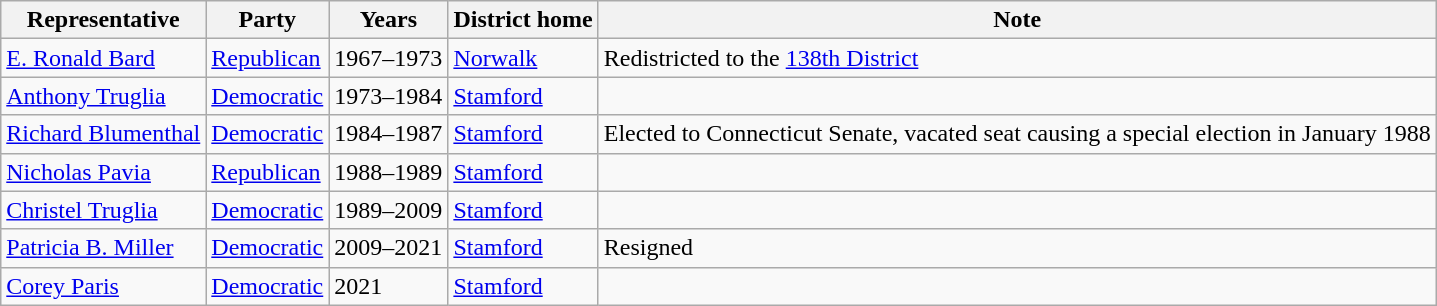<table class=wikitable>
<tr valign=bottom>
<th>Representative</th>
<th>Party</th>
<th>Years</th>
<th>District home</th>
<th>Note</th>
</tr>
<tr>
<td><a href='#'>E. Ronald Bard</a></td>
<td><a href='#'>Republican</a></td>
<td>1967–1973</td>
<td><a href='#'>Norwalk</a></td>
<td>Redistricted to the <a href='#'>138th District</a></td>
</tr>
<tr>
<td><a href='#'>Anthony Truglia</a></td>
<td><a href='#'>Democratic</a></td>
<td>1973–1984</td>
<td><a href='#'>Stamford</a></td>
<td></td>
</tr>
<tr>
<td><a href='#'>Richard Blumenthal</a></td>
<td><a href='#'>Democratic</a></td>
<td>1984–1987</td>
<td><a href='#'>Stamford</a></td>
<td>Elected to Connecticut Senate, vacated seat causing a special election in January 1988</td>
</tr>
<tr>
<td><a href='#'>Nicholas Pavia</a></td>
<td><a href='#'>Republican</a></td>
<td>1988–1989</td>
<td><a href='#'>Stamford</a></td>
<td></td>
</tr>
<tr>
<td><a href='#'>Christel Truglia</a></td>
<td><a href='#'>Democratic</a></td>
<td>1989–2009</td>
<td><a href='#'>Stamford</a></td>
<td></td>
</tr>
<tr>
<td><a href='#'>Patricia B. Miller</a></td>
<td><a href='#'>Democratic</a></td>
<td>2009–2021</td>
<td><a href='#'>Stamford</a></td>
<td>Resigned</td>
</tr>
<tr>
<td><a href='#'>Corey Paris</a></td>
<td><a href='#'>Democratic</a></td>
<td>2021</td>
<td><a href='#'>Stamford</a></td>
<td></td>
</tr>
</table>
